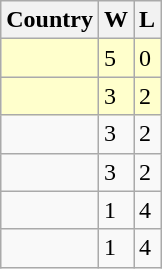<table class="wikitable">
<tr>
<th>Country</th>
<th>W</th>
<th>L</th>
</tr>
<tr bgcolor="#ffffcc">
<td></td>
<td>5</td>
<td>0</td>
</tr>
<tr bgcolor="#ffffcc">
<td></td>
<td>3</td>
<td>2</td>
</tr>
<tr>
<td></td>
<td>3</td>
<td>2</td>
</tr>
<tr>
<td></td>
<td>3</td>
<td>2</td>
</tr>
<tr>
<td></td>
<td>1</td>
<td>4</td>
</tr>
<tr>
<td></td>
<td>1</td>
<td>4</td>
</tr>
</table>
